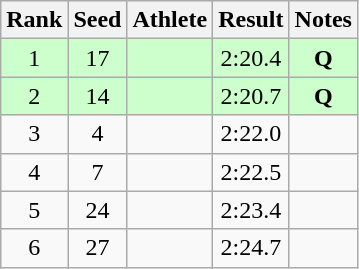<table class="wikitable sortable" style="text-align:center">
<tr>
<th>Rank</th>
<th>Seed</th>
<th>Athlete</th>
<th>Result</th>
<th>Notes</th>
</tr>
<tr bgcolor="ccffcc">
<td>1</td>
<td>17</td>
<td align="left"></td>
<td>2:20.4</td>
<td><strong>Q</strong></td>
</tr>
<tr bgcolor="ccffcc">
<td>2</td>
<td>14</td>
<td align="left"></td>
<td>2:20.7</td>
<td><strong>Q</strong></td>
</tr>
<tr>
<td>3</td>
<td>4</td>
<td align="left"></td>
<td>2:22.0</td>
<td></td>
</tr>
<tr>
<td>4</td>
<td>7</td>
<td align="left"></td>
<td>2:22.5</td>
<td></td>
</tr>
<tr>
<td>5</td>
<td>24</td>
<td align="left"></td>
<td>2:23.4</td>
<td></td>
</tr>
<tr>
<td>6</td>
<td>27</td>
<td align="left"></td>
<td>2:24.7</td>
<td></td>
</tr>
</table>
